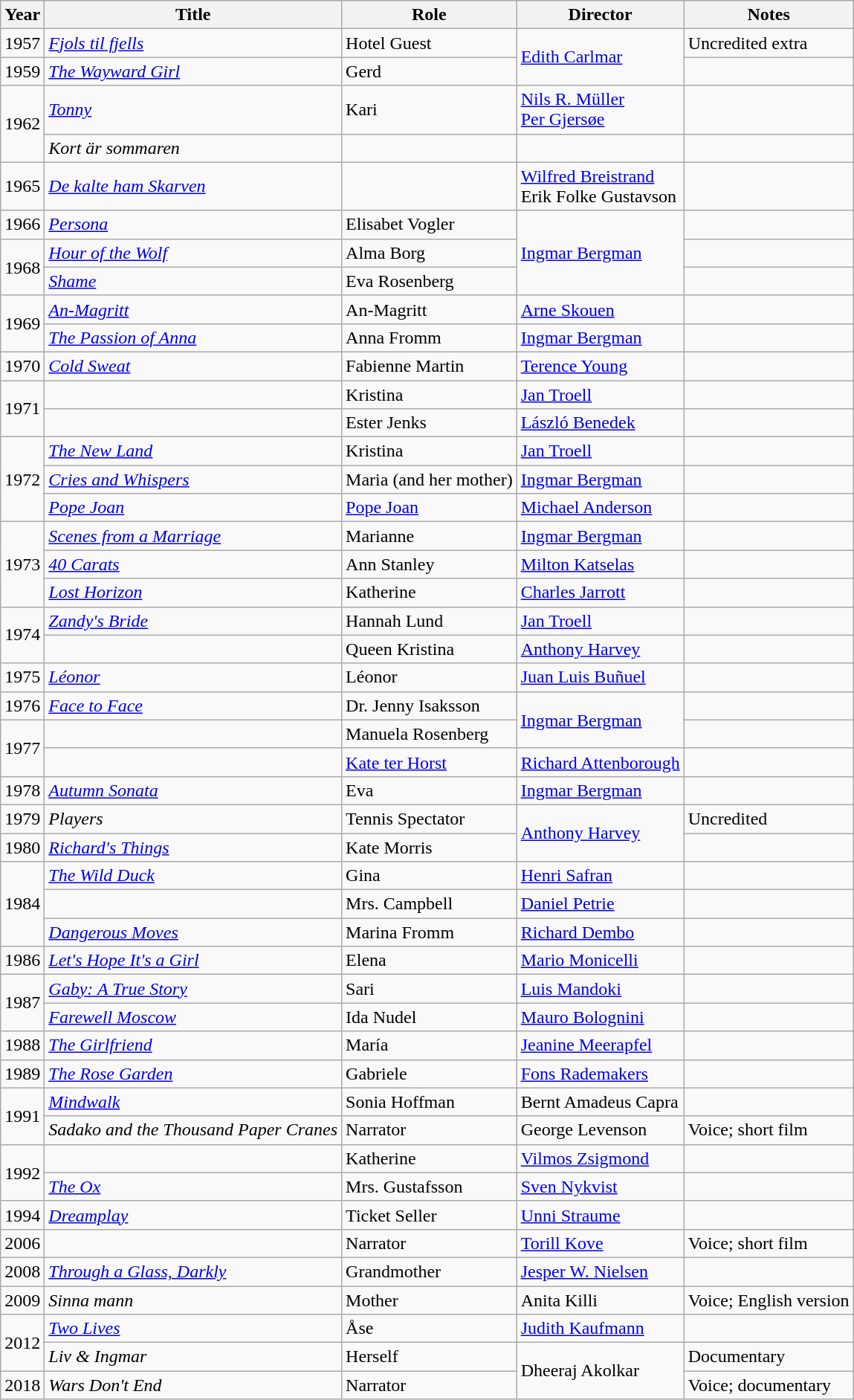<table class="wikitable">
<tr>
<th>Year</th>
<th>Title</th>
<th>Role</th>
<th>Director</th>
<th class="unsortable">Notes</th>
</tr>
<tr>
<td>1957</td>
<td><em><a href='#'>Fjols til fjells</a></em></td>
<td>Hotel Guest</td>
<td rowspan=2><a href='#'>Edith Carlmar</a></td>
<td>Uncredited extra</td>
</tr>
<tr>
<td>1959</td>
<td><em><a href='#'>The Wayward Girl</a></em></td>
<td>Gerd</td>
<td></td>
</tr>
<tr>
<td rowspan=2>1962</td>
<td><em><a href='#'>Tonny</a></em></td>
<td>Kari</td>
<td><a href='#'>Nils R. Müller</a> <br> <a href='#'>Per Gjersøe</a></td>
<td></td>
</tr>
<tr>
<td><em>Kort är sommaren</em></td>
<td></td>
<td></td>
<td></td>
</tr>
<tr>
<td>1965</td>
<td><em><a href='#'>De kalte ham Skarven</a></em></td>
<td></td>
<td><a href='#'>Wilfred Breistrand</a> <br> Erik Folke Gustavson</td>
<td></td>
</tr>
<tr>
<td>1966</td>
<td><em><a href='#'>Persona</a></em></td>
<td>Elisabet Vogler</td>
<td rowspan=3><a href='#'>Ingmar Bergman</a></td>
<td></td>
</tr>
<tr>
<td rowspan=2>1968</td>
<td><em><a href='#'>Hour of the Wolf</a></em></td>
<td>Alma Borg</td>
<td></td>
</tr>
<tr>
<td><em><a href='#'>Shame</a></em></td>
<td>Eva Rosenberg</td>
<td></td>
</tr>
<tr>
<td rowspan=2>1969</td>
<td><em><a href='#'>An-Magritt</a></em></td>
<td>An-Magritt</td>
<td><a href='#'>Arne Skouen</a></td>
<td></td>
</tr>
<tr>
<td><em><a href='#'>The Passion of Anna</a></em></td>
<td>Anna Fromm</td>
<td><a href='#'>Ingmar Bergman</a></td>
<td></td>
</tr>
<tr>
<td>1970</td>
<td><em><a href='#'>Cold Sweat</a></em></td>
<td>Fabienne Martin</td>
<td><a href='#'>Terence Young</a></td>
<td></td>
</tr>
<tr>
<td rowspan=2>1971</td>
<td><em></em></td>
<td>Kristina</td>
<td><a href='#'>Jan Troell</a></td>
<td></td>
</tr>
<tr>
<td><em></em></td>
<td>Ester Jenks</td>
<td><a href='#'>László Benedek</a></td>
<td></td>
</tr>
<tr>
<td rowspan=3>1972</td>
<td><em><a href='#'>The New Land</a></em></td>
<td>Kristina</td>
<td><a href='#'>Jan Troell</a></td>
<td></td>
</tr>
<tr>
<td><em><a href='#'>Cries and Whispers</a></em></td>
<td>Maria (and her mother)</td>
<td><a href='#'>Ingmar Bergman</a></td>
<td></td>
</tr>
<tr>
<td><em><a href='#'>Pope Joan</a></em></td>
<td><a href='#'>Pope Joan</a></td>
<td><a href='#'>Michael Anderson</a></td>
<td></td>
</tr>
<tr>
<td rowspan=3>1973</td>
<td><em><a href='#'>Scenes from a Marriage</a></em></td>
<td>Marianne</td>
<td><a href='#'>Ingmar Bergman</a></td>
<td></td>
</tr>
<tr>
<td><em><a href='#'>40 Carats</a></em></td>
<td>Ann Stanley</td>
<td><a href='#'>Milton Katselas</a></td>
<td></td>
</tr>
<tr>
<td><em><a href='#'>Lost Horizon</a></em></td>
<td>Katherine</td>
<td><a href='#'>Charles Jarrott</a></td>
<td></td>
</tr>
<tr>
<td rowspan=2>1974</td>
<td><em><a href='#'>Zandy's Bride</a></em></td>
<td>Hannah Lund</td>
<td><a href='#'>Jan Troell</a></td>
<td></td>
</tr>
<tr>
<td><em></em></td>
<td>Queen Kristina</td>
<td><a href='#'>Anthony Harvey</a></td>
<td></td>
</tr>
<tr>
<td>1975</td>
<td><em><a href='#'>Léonor</a></em></td>
<td>Léonor</td>
<td><a href='#'>Juan Luis Buñuel</a></td>
<td></td>
</tr>
<tr>
<td>1976</td>
<td><em><a href='#'>Face to Face</a></em></td>
<td>Dr. Jenny Isaksson</td>
<td rowspan=2><a href='#'>Ingmar Bergman</a></td>
<td></td>
</tr>
<tr>
<td rowspan=2>1977</td>
<td><em></em></td>
<td>Manuela Rosenberg</td>
<td></td>
</tr>
<tr>
<td><em></em></td>
<td><a href='#'>Kate ter Horst</a></td>
<td><a href='#'>Richard Attenborough</a></td>
<td></td>
</tr>
<tr>
<td>1978</td>
<td><em><a href='#'>Autumn Sonata</a></em></td>
<td>Eva</td>
<td><a href='#'>Ingmar Bergman</a></td>
<td></td>
</tr>
<tr>
<td>1979</td>
<td><em>Players</em></td>
<td>Tennis Spectator</td>
<td rowspan=2><a href='#'>Anthony Harvey</a></td>
<td>Uncredited</td>
</tr>
<tr>
<td>1980</td>
<td><em><a href='#'>Richard's Things</a></em></td>
<td>Kate Morris</td>
<td></td>
</tr>
<tr>
<td rowspan=3>1984</td>
<td><em><a href='#'>The Wild Duck</a></em></td>
<td>Gina</td>
<td><a href='#'>Henri Safran</a></td>
<td></td>
</tr>
<tr>
<td><em></em></td>
<td>Mrs. Campbell</td>
<td><a href='#'>Daniel Petrie</a></td>
<td></td>
</tr>
<tr>
<td><em><a href='#'>Dangerous Moves</a></em></td>
<td>Marina Fromm</td>
<td><a href='#'>Richard Dembo</a></td>
<td></td>
</tr>
<tr>
<td>1986</td>
<td><em><a href='#'>Let's Hope It's a Girl</a></em></td>
<td>Elena</td>
<td><a href='#'>Mario Monicelli</a></td>
<td></td>
</tr>
<tr>
<td rowspan=2>1987</td>
<td><em><a href='#'>Gaby: A True Story</a></em></td>
<td>Sari</td>
<td><a href='#'>Luis Mandoki</a></td>
<td></td>
</tr>
<tr>
<td><em><a href='#'>Farewell Moscow</a></em></td>
<td>Ida Nudel</td>
<td><a href='#'>Mauro Bolognini</a></td>
<td></td>
</tr>
<tr>
<td>1988</td>
<td><em><a href='#'>The Girlfriend</a></em></td>
<td>María</td>
<td><a href='#'>Jeanine Meerapfel</a></td>
<td></td>
</tr>
<tr>
<td>1989</td>
<td><em><a href='#'>The Rose Garden</a></em></td>
<td>Gabriele</td>
<td><a href='#'>Fons Rademakers</a></td>
<td></td>
</tr>
<tr>
<td rowspan=2>1991</td>
<td><em><a href='#'>Mindwalk</a></em></td>
<td>Sonia Hoffman</td>
<td>Bernt Amadeus Capra</td>
<td></td>
</tr>
<tr>
<td><em>Sadako and the Thousand Paper Cranes</em></td>
<td>Narrator</td>
<td>George Levenson</td>
<td>Voice; short film</td>
</tr>
<tr>
<td rowspan=2>1992</td>
<td><em></em></td>
<td>Katherine</td>
<td><a href='#'>Vilmos Zsigmond</a></td>
<td></td>
</tr>
<tr>
<td><em><a href='#'>The Ox</a></em></td>
<td>Mrs. Gustafsson</td>
<td><a href='#'>Sven Nykvist</a></td>
<td></td>
</tr>
<tr>
<td>1994</td>
<td><em><a href='#'>Dreamplay</a></em></td>
<td>Ticket Seller</td>
<td><a href='#'>Unni Straume</a></td>
<td></td>
</tr>
<tr>
<td>2006</td>
<td><em></em></td>
<td>Narrator</td>
<td><a href='#'>Torill Kove</a></td>
<td>Voice; short film</td>
</tr>
<tr>
<td>2008</td>
<td><em><a href='#'>Through a Glass, Darkly</a></em></td>
<td>Grandmother</td>
<td><a href='#'>Jesper W. Nielsen</a></td>
<td></td>
</tr>
<tr>
<td>2009</td>
<td><em>Sinna mann</em></td>
<td>Mother</td>
<td>Anita Killi</td>
<td>Voice; English version</td>
</tr>
<tr>
<td rowspan=2>2012</td>
<td><em><a href='#'>Two Lives</a></em></td>
<td>Åse</td>
<td><a href='#'>Judith Kaufmann</a></td>
<td></td>
</tr>
<tr>
<td><em>Liv & Ingmar</em></td>
<td>Herself</td>
<td rowspan=2>Dheeraj Akolkar</td>
<td>Documentary</td>
</tr>
<tr>
<td>2018</td>
<td><em>Wars Don't End</em></td>
<td>Narrator</td>
<td>Voice; documentary</td>
</tr>
</table>
